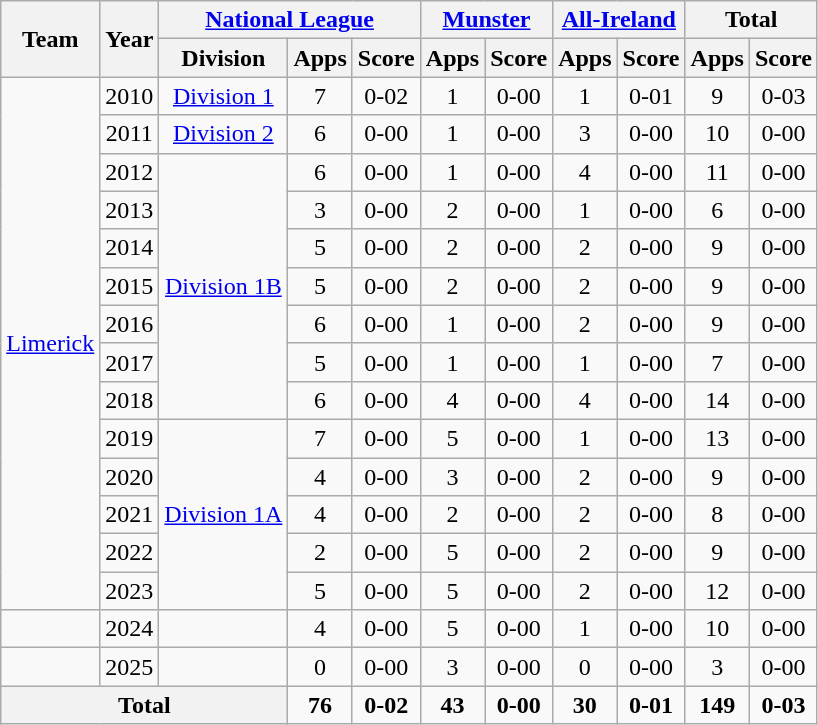<table class="wikitable" style="text-align:center">
<tr>
<th rowspan="2">Team</th>
<th rowspan="2">Year</th>
<th colspan="3"><a href='#'>National League</a></th>
<th colspan="2"><a href='#'>Munster</a></th>
<th colspan="2"><a href='#'>All-Ireland</a></th>
<th colspan="2">Total</th>
</tr>
<tr>
<th>Division</th>
<th>Apps</th>
<th>Score</th>
<th>Apps</th>
<th>Score</th>
<th>Apps</th>
<th>Score</th>
<th>Apps</th>
<th>Score</th>
</tr>
<tr>
<td rowspan="14"><a href='#'>Limerick</a></td>
<td>2010</td>
<td rowspan="1"><a href='#'>Division 1</a></td>
<td>7</td>
<td>0-02</td>
<td>1</td>
<td>0-00</td>
<td>1</td>
<td>0-01</td>
<td>9</td>
<td>0-03</td>
</tr>
<tr>
<td>2011</td>
<td rowspan="1"><a href='#'>Division 2</a></td>
<td>6</td>
<td>0-00</td>
<td>1</td>
<td>0-00</td>
<td>3</td>
<td>0-00</td>
<td>10</td>
<td>0-00</td>
</tr>
<tr>
<td>2012</td>
<td rowspan="7"><a href='#'>Division 1B</a></td>
<td>6</td>
<td>0-00</td>
<td>1</td>
<td>0-00</td>
<td>4</td>
<td>0-00</td>
<td>11</td>
<td>0-00</td>
</tr>
<tr>
<td>2013</td>
<td>3</td>
<td>0-00</td>
<td>2</td>
<td>0-00</td>
<td>1</td>
<td>0-00</td>
<td>6</td>
<td>0-00</td>
</tr>
<tr>
<td>2014</td>
<td>5</td>
<td>0-00</td>
<td>2</td>
<td>0-00</td>
<td>2</td>
<td>0-00</td>
<td>9</td>
<td>0-00</td>
</tr>
<tr>
<td>2015</td>
<td>5</td>
<td>0-00</td>
<td>2</td>
<td>0-00</td>
<td>2</td>
<td>0-00</td>
<td>9</td>
<td>0-00</td>
</tr>
<tr>
<td>2016</td>
<td>6</td>
<td>0-00</td>
<td>1</td>
<td>0-00</td>
<td>2</td>
<td>0-00</td>
<td>9</td>
<td>0-00</td>
</tr>
<tr>
<td>2017</td>
<td>5</td>
<td>0-00</td>
<td>1</td>
<td>0-00</td>
<td>1</td>
<td>0-00</td>
<td>7</td>
<td>0-00</td>
</tr>
<tr>
<td>2018</td>
<td>6</td>
<td>0-00</td>
<td>4</td>
<td>0-00</td>
<td>4</td>
<td>0-00</td>
<td>14</td>
<td>0-00</td>
</tr>
<tr>
<td>2019</td>
<td rowspan="5"><a href='#'>Division 1A</a></td>
<td>7</td>
<td>0-00</td>
<td>5</td>
<td>0-00</td>
<td>1</td>
<td>0-00</td>
<td>13</td>
<td>0-00</td>
</tr>
<tr>
<td>2020</td>
<td>4</td>
<td>0-00</td>
<td>3</td>
<td>0-00</td>
<td>2</td>
<td>0-00</td>
<td>9</td>
<td>0-00</td>
</tr>
<tr>
<td>2021</td>
<td>4</td>
<td>0-00</td>
<td>2</td>
<td>0-00</td>
<td>2</td>
<td>0-00</td>
<td>8</td>
<td>0-00</td>
</tr>
<tr>
<td>2022</td>
<td>2</td>
<td>0-00</td>
<td>5</td>
<td>0-00</td>
<td>2</td>
<td>0-00</td>
<td>9</td>
<td>0-00</td>
</tr>
<tr>
<td>2023</td>
<td>5</td>
<td>0-00</td>
<td>5</td>
<td>0-00</td>
<td>2</td>
<td>0-00</td>
<td>12</td>
<td>0-00</td>
</tr>
<tr>
<td></td>
<td>2024</td>
<td></td>
<td>4</td>
<td>0-00</td>
<td>5</td>
<td>0-00</td>
<td>1</td>
<td>0-00</td>
<td>10</td>
<td>0-00</td>
</tr>
<tr>
<td></td>
<td>2025</td>
<td></td>
<td>0</td>
<td>0-00</td>
<td>3</td>
<td>0-00</td>
<td>0</td>
<td>0-00</td>
<td>3</td>
<td>0-00</td>
</tr>
<tr>
<th colspan="3">Total</th>
<td><strong>76</strong></td>
<td><strong>0-02</strong></td>
<td><strong>43</strong></td>
<td><strong>0-00</strong></td>
<td><strong>30</strong></td>
<td><strong>0-01</strong></td>
<td><strong>149</strong></td>
<td><strong>0-03</strong></td>
</tr>
</table>
